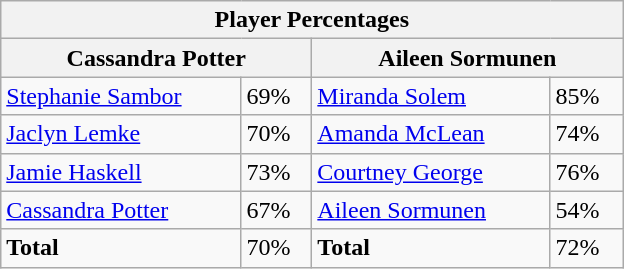<table class="wikitable">
<tr>
<th colspan=4 width=400>Player Percentages</th>
</tr>
<tr>
<th colspan=2 width=200> Cassandra Potter</th>
<th colspan=2 width=200> Aileen Sormunen</th>
</tr>
<tr>
<td><a href='#'>Stephanie Sambor</a></td>
<td>69%</td>
<td><a href='#'>Miranda Solem</a></td>
<td>85%</td>
</tr>
<tr>
<td><a href='#'>Jaclyn Lemke</a></td>
<td>70%</td>
<td><a href='#'>Amanda McLean</a></td>
<td>74%</td>
</tr>
<tr>
<td><a href='#'>Jamie Haskell</a></td>
<td>73%</td>
<td><a href='#'>Courtney George</a></td>
<td>76%</td>
</tr>
<tr>
<td><a href='#'>Cassandra Potter</a></td>
<td>67%</td>
<td><a href='#'>Aileen Sormunen</a></td>
<td>54%</td>
</tr>
<tr>
<td><strong>Total</strong></td>
<td>70%</td>
<td><strong>Total</strong></td>
<td>72%</td>
</tr>
</table>
